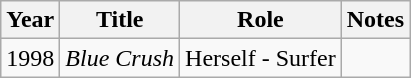<table class="wikitable">
<tr>
<th>Year</th>
<th>Title</th>
<th>Role</th>
<th>Notes</th>
</tr>
<tr>
<td>1998</td>
<td><em>Blue Crush</em></td>
<td>Herself - Surfer</td>
<td></td>
</tr>
</table>
